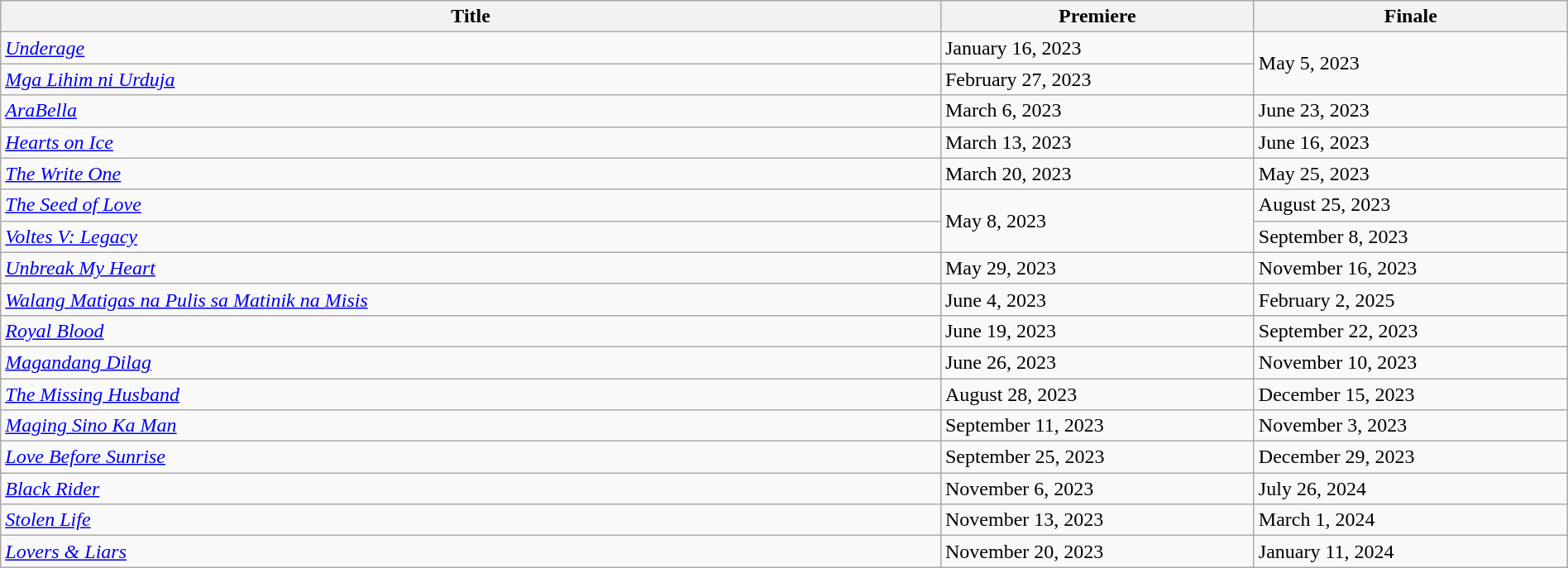<table class="wikitable sortable" width="100%">
<tr>
<th style="width:60%;">Title</th>
<th style="width:20%;">Premiere</th>
<th style="width:20%;">Finale</th>
</tr>
<tr>
<td><em><a href='#'>Underage</a></em></td>
<td>January 16, 2023</td>
<td rowspan=2>May 5, 2023</td>
</tr>
<tr>
<td><em><a href='#'>Mga Lihim ni Urduja</a></em></td>
<td>February 27, 2023</td>
</tr>
<tr>
<td><em><a href='#'>AraBella</a></em></td>
<td>March 6, 2023</td>
<td>June 23, 2023</td>
</tr>
<tr>
<td><em><a href='#'>Hearts on Ice</a></em></td>
<td>March 13, 2023</td>
<td>June 16, 2023</td>
</tr>
<tr>
<td><em><a href='#'>The Write One</a></em></td>
<td>March 20, 2023</td>
<td>May 25, 2023</td>
</tr>
<tr>
<td><em><a href='#'>The Seed of Love</a></em></td>
<td rowspan=2>May 8, 2023</td>
<td>August 25, 2023</td>
</tr>
<tr>
<td><em><a href='#'>Voltes V: Legacy</a></em></td>
<td>September 8, 2023</td>
</tr>
<tr>
<td><em><a href='#'>Unbreak My Heart</a></em></td>
<td>May 29, 2023</td>
<td>November 16, 2023</td>
</tr>
<tr>
<td><em><a href='#'>Walang Matigas na Pulis sa Matinik na Misis</a></em></td>
<td>June 4, 2023</td>
<td>February 2, 2025</td>
</tr>
<tr>
<td><em><a href='#'>Royal Blood</a></em></td>
<td>June 19, 2023</td>
<td>September 22, 2023</td>
</tr>
<tr>
<td><em><a href='#'>Magandang Dilag</a></em></td>
<td>June 26, 2023</td>
<td>November 10, 2023</td>
</tr>
<tr>
<td><em><a href='#'>The Missing Husband</a></em></td>
<td>August 28, 2023</td>
<td>December 15, 2023</td>
</tr>
<tr>
<td><em><a href='#'>Maging Sino Ka Man</a></em></td>
<td>September 11, 2023</td>
<td>November 3, 2023</td>
</tr>
<tr>
<td><em><a href='#'>Love Before Sunrise</a></em></td>
<td>September 25, 2023</td>
<td>December 29, 2023</td>
</tr>
<tr>
<td><em><a href='#'>Black Rider</a></em></td>
<td>November 6, 2023</td>
<td>July 26, 2024</td>
</tr>
<tr>
<td><em><a href='#'>Stolen Life</a></em></td>
<td>November 13, 2023</td>
<td>March 1, 2024</td>
</tr>
<tr>
<td><em><a href='#'>Lovers & Liars</a></em></td>
<td>November 20, 2023</td>
<td>January 11, 2024</td>
</tr>
</table>
